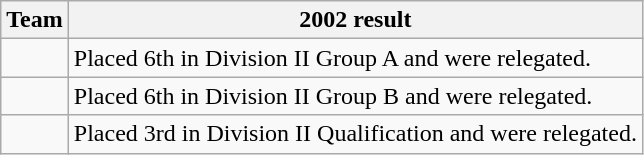<table class="wikitable">
<tr>
<th>Team</th>
<th>2002 result</th>
</tr>
<tr>
<td></td>
<td>Placed 6th in Division II Group A and were relegated.</td>
</tr>
<tr>
<td></td>
<td>Placed 6th in Division II Group B and were relegated.</td>
</tr>
<tr>
<td></td>
<td>Placed 3rd in Division II Qualification and were relegated.</td>
</tr>
</table>
